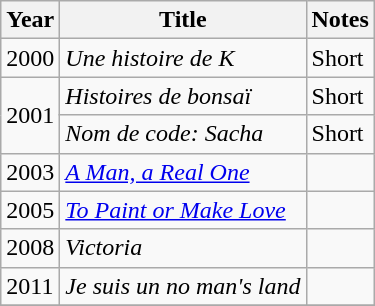<table class="wikitable sortable">
<tr>
<th>Year</th>
<th>Title</th>
<th>Notes</th>
</tr>
<tr>
<td>2000</td>
<td><em>Une histoire de K</em></td>
<td>Short</td>
</tr>
<tr>
<td rowspan=2>2001</td>
<td><em>Histoires de bonsaï</em></td>
<td>Short</td>
</tr>
<tr>
<td><em>Nom de code: Sacha</em></td>
<td>Short</td>
</tr>
<tr>
<td>2003</td>
<td><em><a href='#'>A Man, a Real One</a></em></td>
<td></td>
</tr>
<tr>
<td>2005</td>
<td><em><a href='#'>To Paint or Make Love</a></em></td>
<td></td>
</tr>
<tr>
<td>2008</td>
<td><em>Victoria</em></td>
<td></td>
</tr>
<tr>
<td>2011</td>
<td><em>Je suis un no man's land</em></td>
<td></td>
</tr>
<tr>
</tr>
</table>
